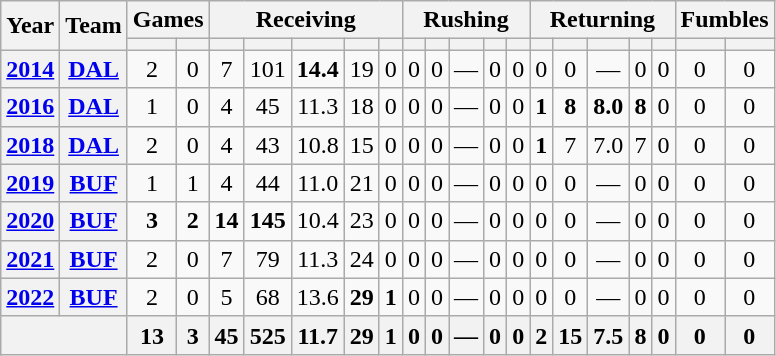<table class="wikitable" style="text-align: center;">
<tr>
<th rowspan="2">Year</th>
<th rowspan="2">Team</th>
<th colspan="2">Games</th>
<th colspan="5">Receiving</th>
<th colspan="5">Rushing</th>
<th colspan="5">Returning</th>
<th colspan="2">Fumbles</th>
</tr>
<tr>
<th></th>
<th></th>
<th></th>
<th></th>
<th></th>
<th></th>
<th></th>
<th></th>
<th></th>
<th></th>
<th></th>
<th></th>
<th></th>
<th></th>
<th></th>
<th></th>
<th></th>
<th></th>
<th></th>
</tr>
<tr>
<th><a href='#'>2014</a></th>
<th><a href='#'>DAL</a></th>
<td>2</td>
<td>0</td>
<td>7</td>
<td>101</td>
<td><strong>14.4</strong></td>
<td>19</td>
<td>0</td>
<td>0</td>
<td>0</td>
<td>—</td>
<td>0</td>
<td>0</td>
<td>0</td>
<td>0</td>
<td>—</td>
<td>0</td>
<td>0</td>
<td>0</td>
<td>0</td>
</tr>
<tr>
<th><a href='#'>2016</a></th>
<th><a href='#'>DAL</a></th>
<td>1</td>
<td>0</td>
<td>4</td>
<td>45</td>
<td>11.3</td>
<td>18</td>
<td>0</td>
<td>0</td>
<td>0</td>
<td>—</td>
<td>0</td>
<td>0</td>
<td><strong>1</strong></td>
<td><strong>8</strong></td>
<td><strong>8.0</strong></td>
<td><strong>8</strong></td>
<td>0</td>
<td>0</td>
<td>0</td>
</tr>
<tr>
<th><a href='#'>2018</a></th>
<th><a href='#'>DAL</a></th>
<td>2</td>
<td>0</td>
<td>4</td>
<td>43</td>
<td>10.8</td>
<td>15</td>
<td>0</td>
<td>0</td>
<td>0</td>
<td>—</td>
<td>0</td>
<td>0</td>
<td><strong>1</strong></td>
<td>7</td>
<td>7.0</td>
<td>7</td>
<td>0</td>
<td>0</td>
<td>0</td>
</tr>
<tr>
<th><a href='#'>2019</a></th>
<th><a href='#'>BUF</a></th>
<td>1</td>
<td>1</td>
<td>4</td>
<td>44</td>
<td>11.0</td>
<td>21</td>
<td>0</td>
<td>0</td>
<td>0</td>
<td>—</td>
<td>0</td>
<td>0</td>
<td>0</td>
<td>0</td>
<td>—</td>
<td>0</td>
<td>0</td>
<td>0</td>
<td>0</td>
</tr>
<tr>
<th><a href='#'>2020</a></th>
<th><a href='#'>BUF</a></th>
<td><strong>3</strong></td>
<td><strong>2</strong></td>
<td><strong>14</strong></td>
<td><strong>145</strong></td>
<td>10.4</td>
<td>23</td>
<td>0</td>
<td>0</td>
<td>0</td>
<td>—</td>
<td>0</td>
<td>0</td>
<td>0</td>
<td>0</td>
<td>—</td>
<td>0</td>
<td>0</td>
<td>0</td>
<td>0</td>
</tr>
<tr>
<th><a href='#'>2021</a></th>
<th><a href='#'>BUF</a></th>
<td>2</td>
<td>0</td>
<td>7</td>
<td>79</td>
<td>11.3</td>
<td>24</td>
<td>0</td>
<td>0</td>
<td>0</td>
<td>—</td>
<td>0</td>
<td>0</td>
<td>0</td>
<td>0</td>
<td>—</td>
<td>0</td>
<td>0</td>
<td>0</td>
<td>0</td>
</tr>
<tr>
<th><a href='#'>2022</a></th>
<th><a href='#'>BUF</a></th>
<td>2</td>
<td>0</td>
<td>5</td>
<td>68</td>
<td>13.6</td>
<td><strong>29</strong></td>
<td><strong>1</strong></td>
<td>0</td>
<td>0</td>
<td>—</td>
<td>0</td>
<td>0</td>
<td>0</td>
<td>0</td>
<td>—</td>
<td>0</td>
<td>0</td>
<td>0</td>
<td>0</td>
</tr>
<tr>
<th colspan="2"></th>
<th>13</th>
<th>3</th>
<th>45</th>
<th>525</th>
<th>11.7</th>
<th>29</th>
<th>1</th>
<th>0</th>
<th>0</th>
<th>—</th>
<th>0</th>
<th>0</th>
<th>2</th>
<th>15</th>
<th>7.5</th>
<th>8</th>
<th>0</th>
<th>0</th>
<th>0</th>
</tr>
</table>
